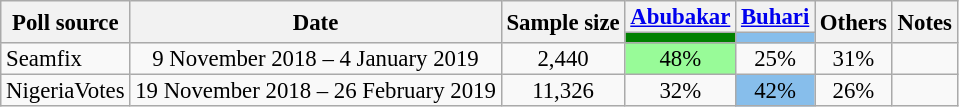<table class="wikitable" style="text-align:center;font-size:95%;line-height:14px;">
<tr>
<th rowspan=2>Poll source</th>
<th rowspan=2>Date</th>
<th rowspan=2>Sample size</th>
<th><a href='#'>Abubakar</a><br></th>
<th><a href='#'>Buhari</a><br></th>
<th rowspan=2>Others</th>
<th rowspan=2>Notes</th>
</tr>
<tr>
<td style="background-color:green"></td>
<td style="background-color:#87BEEB"></td>
</tr>
<tr>
<td align=left>Seamfix</td>
<td>9 November 2018 – 4 January 2019</td>
<td>2,440</td>
<td bgcolor="#98FB98">48%</td>
<td>25%</td>
<td>31%</td>
<td align=left></td>
</tr>
<tr>
<td align=left>NigeriaVotes</td>
<td>19 November 2018 – 26 February 2019</td>
<td>11,326</td>
<td>32%</td>
<td bgcolor="#87BEEB">42%</td>
<td>26%</td>
<td align=left></td>
</tr>
</table>
